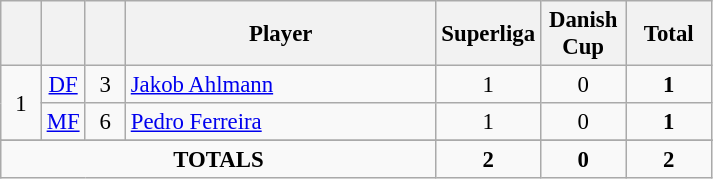<table class="wikitable sortable" style="font-size: 95%; text-align: center;">
<tr>
<th width=20></th>
<th width=20></th>
<th width=20></th>
<th width=200>Player</th>
<th width=50>Superliga</th>
<th width=50>Danish Cup</th>
<th width=50>Total</th>
</tr>
<tr>
<td rowspan=2>1</td>
<td><a href='#'>DF</a></td>
<td>3</td>
<td align=left> <a href='#'>Jakob Ahlmann</a></td>
<td>1</td>
<td>0</td>
<td><strong>1</strong></td>
</tr>
<tr>
<td><a href='#'>MF</a></td>
<td>6</td>
<td align=left> <a href='#'>Pedro Ferreira</a></td>
<td>1</td>
<td>0</td>
<td><strong>1</strong></td>
</tr>
<tr>
</tr>
<tr>
<td colspan="4"><strong>TOTALS</strong></td>
<td><strong>2</strong></td>
<td><strong>0</strong></td>
<td><strong>2</strong></td>
</tr>
</table>
